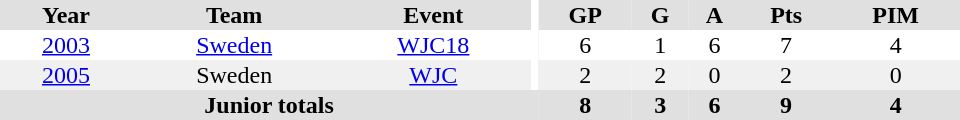<table border="0" cellpadding="1" cellspacing="0" ID="Table3" style="text-align:center; width:40em">
<tr bgcolor="#e0e0e0">
<th>Year</th>
<th>Team</th>
<th>Event</th>
<th rowspan="102" bgcolor="#ffffff"></th>
<th>GP</th>
<th>G</th>
<th>A</th>
<th>Pts</th>
<th>PIM</th>
</tr>
<tr>
<td><a href='#'>2003</a></td>
<td><a href='#'>Sweden</a></td>
<td><a href='#'>WJC18</a></td>
<td>6</td>
<td>1</td>
<td>6</td>
<td>7</td>
<td>4</td>
</tr>
<tr bgcolor="#f0f0f0">
<td><a href='#'>2005</a></td>
<td>Sweden</td>
<td><a href='#'>WJC</a></td>
<td>2</td>
<td>2</td>
<td>0</td>
<td>2</td>
<td>0</td>
</tr>
<tr bgcolor="#e0e0e0">
<th colspan="4">Junior totals</th>
<th>8</th>
<th>3</th>
<th>6</th>
<th>9</th>
<th>4</th>
</tr>
</table>
